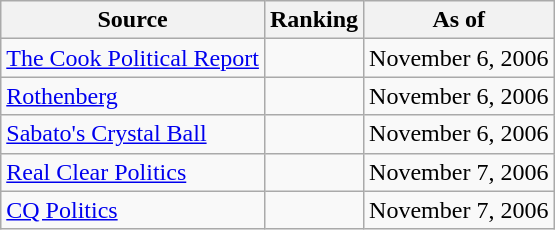<table class="wikitable" style="text-align:center">
<tr>
<th>Source</th>
<th>Ranking</th>
<th>As of</th>
</tr>
<tr>
<td align=left><a href='#'>The Cook Political Report</a></td>
<td></td>
<td>November 6, 2006</td>
</tr>
<tr>
<td align=left><a href='#'>Rothenberg</a></td>
<td></td>
<td>November 6, 2006</td>
</tr>
<tr>
<td align=left><a href='#'>Sabato's Crystal Ball</a></td>
<td></td>
<td>November 6, 2006</td>
</tr>
<tr>
<td align=left><a href='#'>Real Clear Politics</a></td>
<td></td>
<td>November 7, 2006</td>
</tr>
<tr>
<td align=left><a href='#'>CQ Politics</a></td>
<td></td>
<td>November 7, 2006</td>
</tr>
</table>
